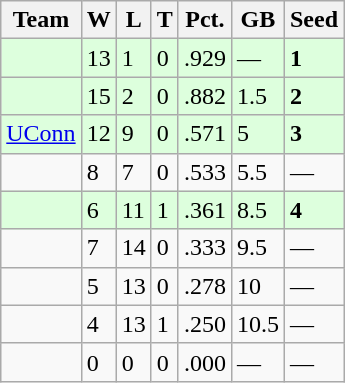<table class=wikitable>
<tr>
<th>Team</th>
<th>W</th>
<th>L</th>
<th>T</th>
<th>Pct.</th>
<th>GB</th>
<th>Seed</th>
</tr>
<tr bgcolor=ddffdd>
<td></td>
<td>13</td>
<td>1</td>
<td>0</td>
<td>.929</td>
<td>—</td>
<td><strong>1</strong></td>
</tr>
<tr bgcolor=ddffdd>
<td></td>
<td>15</td>
<td>2</td>
<td>0</td>
<td>.882</td>
<td>1.5</td>
<td><strong>2</strong></td>
</tr>
<tr bgcolor=ddffdd>
<td><a href='#'>UConn</a></td>
<td>12</td>
<td>9</td>
<td>0</td>
<td>.571</td>
<td>5</td>
<td><strong>3</strong></td>
</tr>
<tr>
<td></td>
<td>8</td>
<td>7</td>
<td>0</td>
<td>.533</td>
<td>5.5</td>
<td>—</td>
</tr>
<tr bgcolor=ddffdd>
<td></td>
<td>6</td>
<td>11</td>
<td>1</td>
<td>.361</td>
<td>8.5</td>
<td><strong>4</strong></td>
</tr>
<tr>
<td></td>
<td>7</td>
<td>14</td>
<td>0</td>
<td>.333</td>
<td>9.5</td>
<td>—</td>
</tr>
<tr>
<td></td>
<td>5</td>
<td>13</td>
<td>0</td>
<td>.278</td>
<td>10</td>
<td>—</td>
</tr>
<tr>
<td></td>
<td>4</td>
<td>13</td>
<td>1</td>
<td>.250</td>
<td>10.5</td>
<td>—</td>
</tr>
<tr>
<td></td>
<td>0</td>
<td>0</td>
<td>0</td>
<td>.000</td>
<td>—</td>
<td>—</td>
</tr>
</table>
